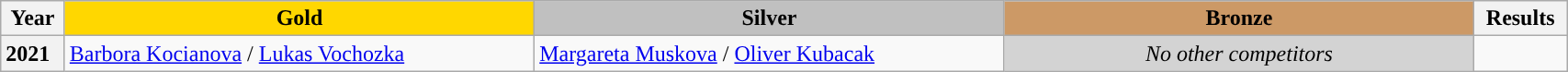<table class="wikitable unsortable" style="text-align:left; width:90%;">
<tr>
<th scope="col" style="text-align:center;">Year</th>
<td scope="col" style="text-align:center; width:30%; background:gold"><strong>Gold</strong></td>
<td scope="col" style="text-align:center; width:30%; background:silver"><strong>Silver</strong></td>
<td scope="col" style="text-align:center; width:30%; background:#c96"><strong>Bronze</strong></td>
<th scope="col" style="text-align:center;">Results</th>
</tr>
<tr>
<th scope="row" style="text-align:left">2021</th>
<td> <a href='#'>Barbora Kocianova</a> / <a href='#'>Lukas Vochozka</a></td>
<td> <a href='#'>Margareta Muskova</a> / <a href='#'>Oliver Kubacak</a></td>
<td align="center" bgcolor="lightgray"><em>No other competitors</em></td>
<td></td>
</tr>
</table>
